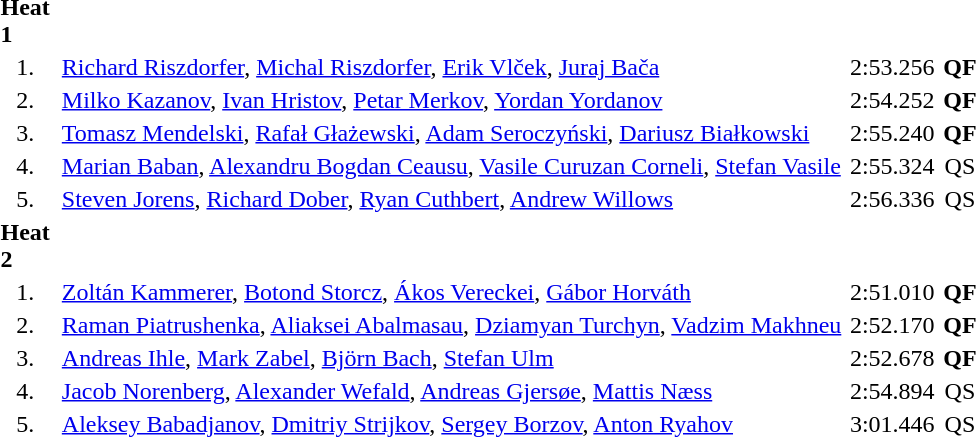<table style="text-align:center">
<tr>
<td align=left><strong>Heat 1</strong></td>
</tr>
<tr>
<td width=30>1.</td>
<td align=left></td>
<td align=left><a href='#'>Richard Riszdorfer</a>, <a href='#'>Michal Riszdorfer</a>, <a href='#'>Erik Vlček</a>, <a href='#'>Juraj Bača</a></td>
<td width=60>2:53.256</td>
<td><strong>QF</strong></td>
</tr>
<tr>
<td>2.</td>
<td align=left></td>
<td align=left><a href='#'>Milko Kazanov</a>, <a href='#'>Ivan Hristov</a>, <a href='#'>Petar Merkov</a>, <a href='#'>Yordan Yordanov</a></td>
<td>2:54.252</td>
<td><strong>QF</strong></td>
</tr>
<tr>
<td>3.</td>
<td align=left></td>
<td align=left><a href='#'>Tomasz Mendelski</a>, <a href='#'>Rafał Głażewski</a>, <a href='#'>Adam Seroczyński</a>, <a href='#'>Dariusz Białkowski</a></td>
<td>2:55.240</td>
<td><strong>QF</strong></td>
</tr>
<tr>
<td>4.</td>
<td align=left></td>
<td align=left><a href='#'>Marian Baban</a>, <a href='#'>Alexandru Bogdan Ceausu</a>, <a href='#'>Vasile Curuzan Corneli</a>, <a href='#'>Stefan Vasile</a></td>
<td>2:55.324</td>
<td>QS</td>
</tr>
<tr>
<td>5.</td>
<td align=left></td>
<td align=left><a href='#'>Steven Jorens</a>, <a href='#'>Richard Dober</a>, <a href='#'>Ryan Cuthbert</a>, <a href='#'>Andrew Willows</a></td>
<td>2:56.336</td>
<td>QS</td>
</tr>
<tr>
<td align=left><strong>Heat 2</strong></td>
</tr>
<tr>
<td>1.</td>
<td align=left></td>
<td align=left><a href='#'>Zoltán Kammerer</a>, <a href='#'>Botond Storcz</a>, <a href='#'>Ákos Vereckei</a>, <a href='#'>Gábor Horváth</a></td>
<td>2:51.010</td>
<td><strong>QF</strong></td>
</tr>
<tr>
<td>2.</td>
<td align=left></td>
<td align=left><a href='#'>Raman Piatrushenka</a>, <a href='#'>Aliaksei Abalmasau</a>, <a href='#'>Dziamyan Turchyn</a>, <a href='#'>Vadzim Makhneu</a></td>
<td>2:52.170</td>
<td><strong>QF</strong></td>
</tr>
<tr>
<td>3.</td>
<td align=left></td>
<td align=left><a href='#'>Andreas Ihle</a>, <a href='#'>Mark Zabel</a>, <a href='#'>Björn Bach</a>, <a href='#'>Stefan Ulm</a></td>
<td>2:52.678</td>
<td><strong>QF</strong></td>
</tr>
<tr>
<td>4.</td>
<td align=left></td>
<td align=left><a href='#'>Jacob Norenberg</a>, <a href='#'>Alexander Wefald</a>, <a href='#'>Andreas Gjersøe</a>, <a href='#'>Mattis Næss</a></td>
<td>2:54.894</td>
<td>QS</td>
</tr>
<tr>
<td>5.</td>
<td align=left></td>
<td align=left><a href='#'>Aleksey Babadjanov</a>, <a href='#'>Dmitriy Strijkov</a>, <a href='#'>Sergey Borzov</a>, <a href='#'>Anton Ryahov</a></td>
<td>3:01.446</td>
<td>QS</td>
</tr>
</table>
